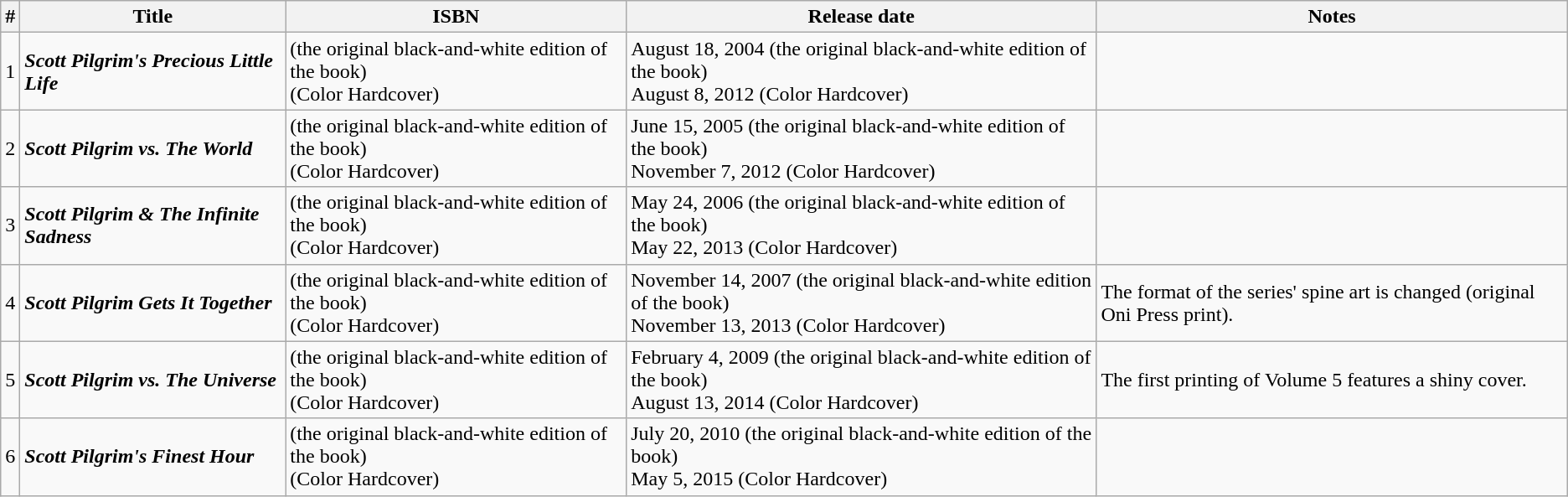<table class="wikitable">
<tr>
<th>#</th>
<th>Title</th>
<th>ISBN</th>
<th>Release date</th>
<th>Notes</th>
</tr>
<tr>
<td>1</td>
<td><strong><em>Scott Pilgrim's Precious Little Life</em></strong></td>
<td> (the original black-and-white edition of the book)<br> (Color Hardcover)</td>
<td>August 18, 2004 (the original black-and-white edition of the book)<br>August 8, 2012 (Color Hardcover)</td>
<td></td>
</tr>
<tr>
<td>2</td>
<td><strong><em>Scott Pilgrim vs. The World</em></strong></td>
<td> (the original black-and-white edition of the book)<br> (Color Hardcover)</td>
<td>June 15, 2005 (the original black-and-white edition of the book)<br>November 7, 2012 (Color Hardcover)</td>
<td></td>
</tr>
<tr>
<td>3</td>
<td><strong><em>Scott Pilgrim & The Infinite Sadness</em></strong></td>
<td> (the original black-and-white edition of the book)<br> (Color Hardcover)</td>
<td>May 24, 2006 (the original black-and-white edition of the book)<br>May 22, 2013 (Color Hardcover)</td>
<td></td>
</tr>
<tr>
<td>4</td>
<td><strong><em>Scott Pilgrim Gets It Together</em></strong></td>
<td> (the original black-and-white edition of the book)<br> (Color Hardcover)</td>
<td>November 14, 2007 (the original black-and-white edition of the book)<br>November 13, 2013 (Color Hardcover)</td>
<td>The format of the series' spine art is changed (original Oni Press print).</td>
</tr>
<tr>
<td>5</td>
<td><strong><em>Scott Pilgrim vs. The Universe</em></strong></td>
<td> (the original black-and-white edition of the book)<br>  (Color Hardcover)</td>
<td>February 4, 2009 (the original black-and-white edition of the book)<br>August 13, 2014 (Color Hardcover)</td>
<td>The first printing of Volume 5 features a shiny cover.</td>
</tr>
<tr>
<td>6</td>
<td><strong><em>Scott Pilgrim's Finest Hour</em></strong></td>
<td> (the original black-and-white edition of the book)<br>  (Color Hardcover)</td>
<td>July 20, 2010 (the original black-and-white edition of the book)<br>May 5, 2015 (Color Hardcover)</td>
<td></td>
</tr>
</table>
